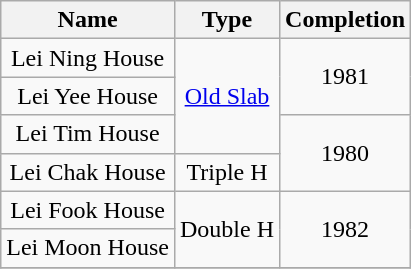<table class="wikitable" style="text-align: center">
<tr>
<th>Name</th>
<th>Type</th>
<th>Completion</th>
</tr>
<tr>
<td>Lei Ning House</td>
<td rowspan="3"><a href='#'>Old Slab</a></td>
<td rowspan="2">1981</td>
</tr>
<tr>
<td>Lei Yee House</td>
</tr>
<tr>
<td>Lei Tim House</td>
<td rowspan="2">1980</td>
</tr>
<tr>
<td>Lei Chak House</td>
<td rowspan="1">Triple H</td>
</tr>
<tr>
<td>Lei Fook House</td>
<td rowspan="2">Double H</td>
<td rowspan="2">1982</td>
</tr>
<tr>
<td>Lei Moon House</td>
</tr>
<tr>
</tr>
</table>
